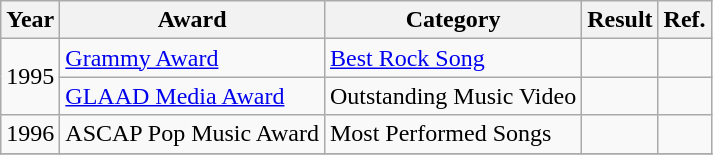<table class="wikitable">
<tr>
<th>Year</th>
<th>Award</th>
<th>Category</th>
<th>Result</th>
<th>Ref.</th>
</tr>
<tr>
<td rowspan="2">1995</td>
<td><a href='#'>Grammy Award</a></td>
<td><a href='#'>Best Rock Song</a></td>
<td></td>
<td align="center"></td>
</tr>
<tr>
<td><a href='#'>GLAAD Media Award</a></td>
<td>Outstanding Music Video</td>
<td></td>
<td align="center"></td>
</tr>
<tr>
<td>1996</td>
<td>ASCAP Pop Music Award</td>
<td>Most Performed Songs</td>
<td></td>
<td align="center"></td>
</tr>
<tr>
</tr>
</table>
